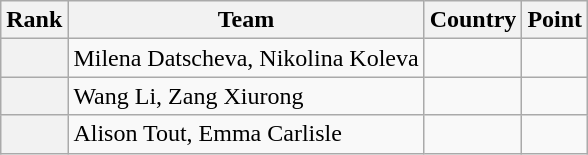<table class="wikitable sortable">
<tr>
<th>Rank</th>
<th>Team</th>
<th>Country</th>
<th>Point</th>
</tr>
<tr>
<th></th>
<td>Milena Datscheva, Nikolina Koleva</td>
<td></td>
<td></td>
</tr>
<tr>
<th></th>
<td>Wang Li, Zang Xiurong</td>
<td></td>
<td></td>
</tr>
<tr>
<th></th>
<td>Alison Tout, Emma Carlisle</td>
<td></td>
<td></td>
</tr>
</table>
